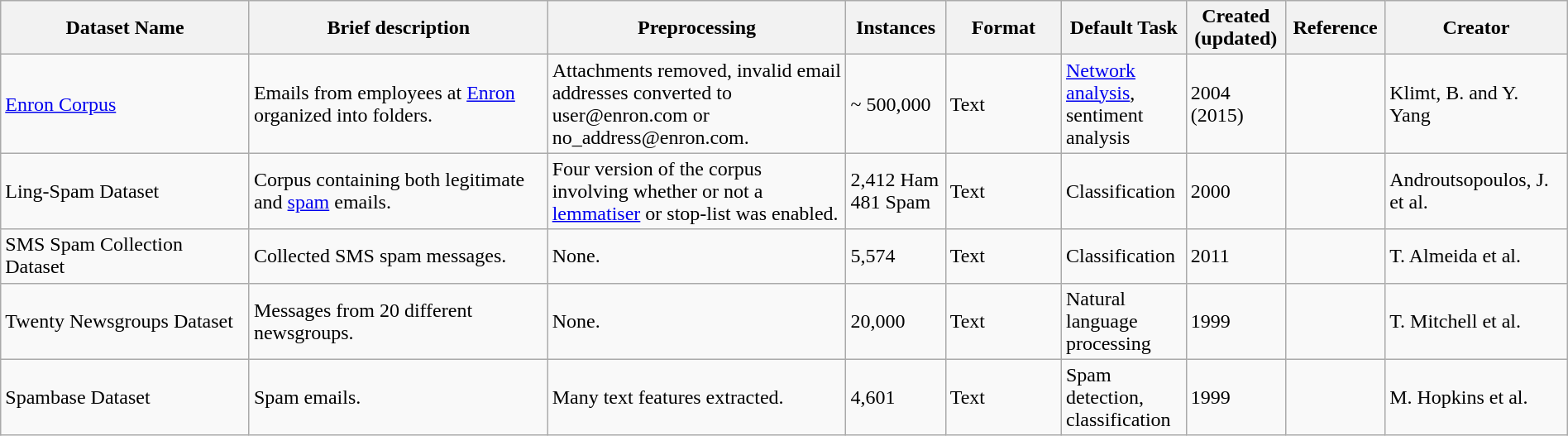<table style="width: 100%" class="wikitable sortable">
<tr>
<th scope="col" style="width: 15%;">Dataset Name</th>
<th scope="col" style="width: 18%;">Brief description</th>
<th scope="col" style="width: 18%;">Preprocessing</th>
<th scope="col" style="width: 6%;">Instances</th>
<th scope="col" style="width: 7%;">Format</th>
<th scope="col" style="width: 7%;">Default Task</th>
<th scope="col" style="width: 6%;">Created (updated)</th>
<th scope="col" style="width: 6%;">Reference</th>
<th scope="col" style="width: 11%;">Creator</th>
</tr>
<tr>
<td><a href='#'>Enron Corpus</a></td>
<td>Emails from employees at <a href='#'>Enron</a> organized into folders.</td>
<td>Attachments removed, invalid email addresses converted to user@enron.com or no_address@enron.com.</td>
<td>~ 500,000</td>
<td>Text</td>
<td><a href='#'>Network analysis</a>, sentiment analysis</td>
<td>2004 (2015)</td>
<td></td>
<td>Klimt, B. and Y. Yang</td>
</tr>
<tr>
<td>Ling-Spam Dataset</td>
<td>Corpus containing both legitimate and <a href='#'>spam</a> emails.</td>
<td>Four version of the corpus involving whether or not a <a href='#'>lemmatiser</a> or stop-list was enabled.</td>
<td>2,412 Ham 481 Spam</td>
<td>Text</td>
<td>Classification</td>
<td>2000</td>
<td></td>
<td>Androutsopoulos, J. et al.</td>
</tr>
<tr>
<td>SMS Spam Collection Dataset</td>
<td>Collected SMS spam messages.</td>
<td>None.</td>
<td>5,574</td>
<td>Text</td>
<td>Classification</td>
<td>2011</td>
<td></td>
<td>T. Almeida et al.</td>
</tr>
<tr>
<td>Twenty Newsgroups Dataset</td>
<td>Messages from 20 different newsgroups.</td>
<td>None.</td>
<td>20,000</td>
<td>Text</td>
<td>Natural language processing</td>
<td>1999</td>
<td></td>
<td>T. Mitchell et al.</td>
</tr>
<tr>
<td>Spambase Dataset</td>
<td>Spam emails.</td>
<td>Many text features extracted.</td>
<td>4,601</td>
<td>Text</td>
<td>Spam detection, classification</td>
<td>1999</td>
<td></td>
<td>M. Hopkins et al.</td>
</tr>
</table>
